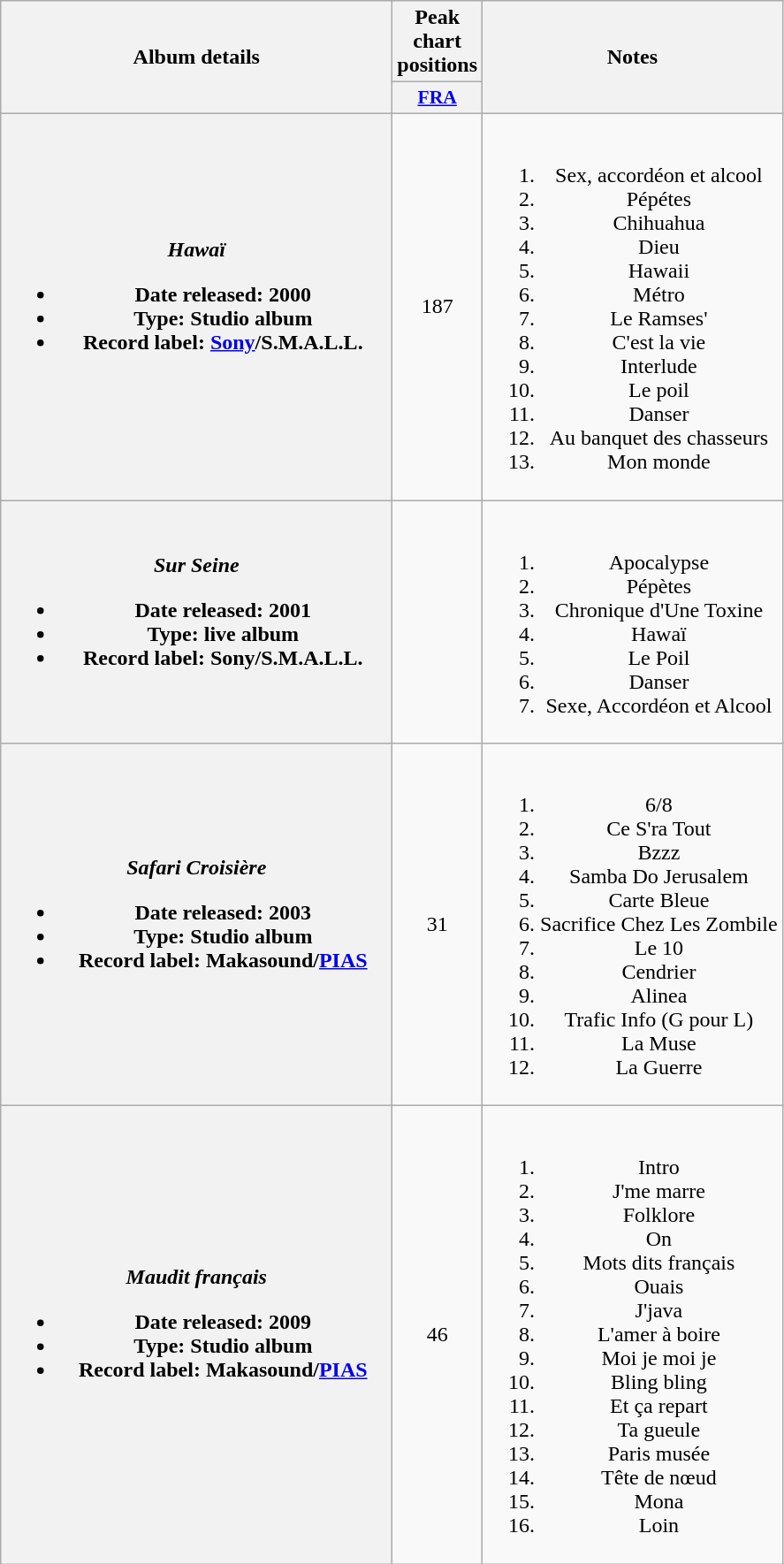<table class="wikitable plainrowheaders" style="text-align:center;">
<tr>
<th scope="col" rowspan="2" style="width:18em;">Album details</th>
<th scope="col" colspan="1">Peak chart positions</th>
<th scope="col" rowspan="2">Notes</th>
</tr>
<tr>
<th scope="col" style="width:3em;font-size:90%;"><a href='#'>FRA</a><br></th>
</tr>
<tr>
<th scope="row"><em>Hawaï</em><br><ul><li>Date released: 2000</li><li>Type: Studio album</li><li>Record label: <a href='#'>Sony</a>/S.M.A.L.L.</li></ul></th>
<td>187</td>
<td><br><ol><li>Sex, accordéon et alcool</li><li>Pépétes</li><li>Chihuahua</li><li>Dieu</li><li>Hawaii</li><li>Métro</li><li>Le Ramses'</li><li>C'est la vie</li><li>Interlude</li><li>Le poil</li><li>Danser</li><li>Au banquet des chasseurs</li><li>Mon monde</li></ol></td>
</tr>
<tr>
<th scope="row"><em>Sur Seine</em><br><ul><li>Date released: 2001</li><li>Type: live album</li><li>Record label: Sony/S.M.A.L.L.</li></ul></th>
<td></td>
<td><br><ol><li>Apocalypse</li><li>Pépètes</li><li>Chronique d'Une Toxine</li><li>Hawaï</li><li>Le Poil</li><li>Danser</li><li>Sexe, Accordéon et Alcool</li></ol></td>
</tr>
<tr>
<th scope="row"><em>Safari Croisière</em><br><ul><li>Date released: 2003</li><li>Type: Studio album</li><li>Record label: Makasound/<a href='#'>PIAS</a></li></ul></th>
<td>31</td>
<td><br><ol><li>6/8</li><li>Ce S'ra Tout</li><li>Bzzz</li><li>Samba Do Jerusalem</li><li>Carte Bleue</li><li>Sacrifice Chez Les Zombile</li><li>Le 10</li><li>Cendrier</li><li>Alinea</li><li>Trafic Info (G pour L)</li><li>La Muse</li><li>La Guerre</li></ol></td>
</tr>
<tr>
<th scope="row"><em>Maudit français</em><br><ul><li>Date released: 2009</li><li>Type: Studio album</li><li>Record label: Makasound/<a href='#'>PIAS</a></li></ul></th>
<td>46</td>
<td><br><ol><li>Intro</li><li>J'me marre</li><li>Folklore</li><li>On</li><li>Mots dits français</li><li>Ouais</li><li>J'java</li><li>L'amer à boire</li><li>Moi je moi je</li><li>Bling bling</li><li>Et ça repart</li><li>Ta gueule</li><li>Paris musée</li><li>Tête de nœud</li><li>Mona</li><li>Loin</li></ol></td>
</tr>
</table>
